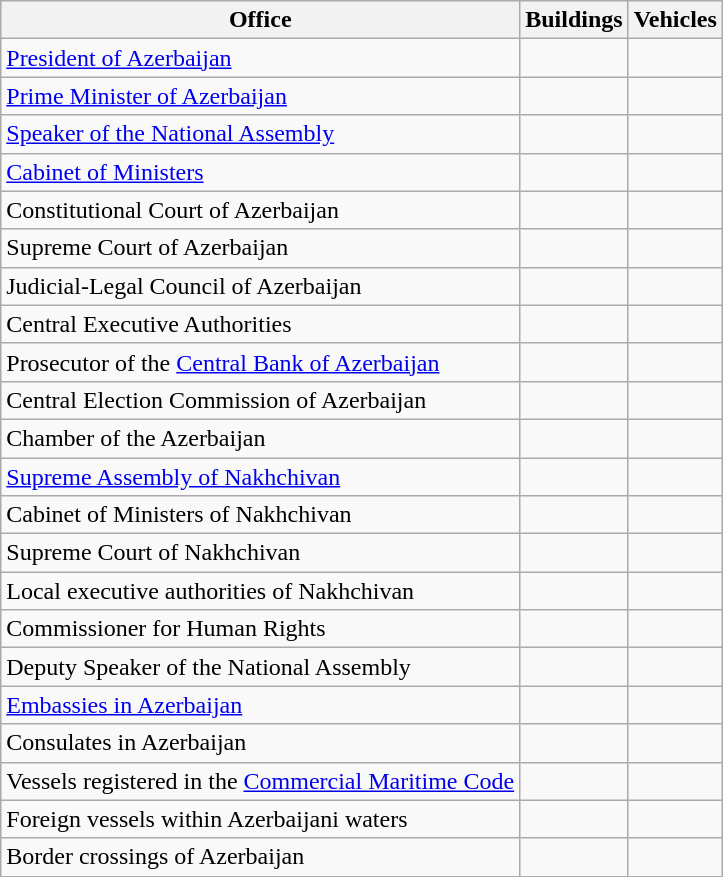<table class="wikitable" style="text-align:center">
<tr>
<th>Office</th>
<th>Buildings</th>
<th>Vehicles</th>
</tr>
<tr>
<td align=left><a href='#'>President of Azerbaijan</a></td>
<td></td>
<td></td>
</tr>
<tr>
<td align=left><a href='#'>Prime Minister of Azerbaijan</a></td>
<td></td>
<td></td>
</tr>
<tr>
<td align=left><a href='#'>Speaker of the National Assembly</a></td>
<td></td>
<td></td>
</tr>
<tr>
<td align=left><a href='#'>Cabinet of Ministers</a></td>
<td></td>
<td> </td>
</tr>
<tr>
<td align=left>Constitutional Court of Azerbaijan</td>
<td></td>
<td> </td>
</tr>
<tr>
<td align=left>Supreme Court of Azerbaijan</td>
<td></td>
<td> </td>
</tr>
<tr>
<td align=left>Judicial-Legal Council of Azerbaijan</td>
<td></td>
<td> </td>
</tr>
<tr>
<td align=left>Central Executive Authorities</td>
<td></td>
<td></td>
</tr>
<tr>
<td align=left>Prosecutor of the <a href='#'>Central Bank of Azerbaijan</a></td>
<td></td>
<td></td>
</tr>
<tr>
<td align=left>Central Election Commission of Azerbaijan</td>
<td></td>
<td> </td>
</tr>
<tr>
<td align=left>Chamber of the Azerbaijan</td>
<td></td>
<td> </td>
</tr>
<tr>
<td align=left><a href='#'>Supreme Assembly of Nakhchivan</a></td>
<td></td>
<td> </td>
</tr>
<tr>
<td align=left>Cabinet of Ministers of Nakhchivan</td>
<td></td>
<td> </td>
</tr>
<tr>
<td align=left>Supreme Court of Nakhchivan</td>
<td></td>
<td> </td>
</tr>
<tr>
<td align=left>Local executive authorities of Nakhchivan</td>
<td></td>
<td></td>
</tr>
<tr>
<td align=left>Commissioner for Human Rights</td>
<td></td>
<td> </td>
</tr>
<tr>
<td align=left>Deputy Speaker of the National Assembly</td>
<td></td>
<td> </td>
</tr>
<tr>
<td align=left><a href='#'>Embassies in Azerbaijan</a></td>
<td></td>
<td> </td>
</tr>
<tr>
<td align=left>Consulates in Azerbaijan</td>
<td></td>
<td> </td>
</tr>
<tr>
<td align=left>Vessels registered in the <a href='#'>Commercial Maritime Code</a></td>
<td> </td>
<td></td>
</tr>
<tr>
<td align=left>Foreign vessels within Azerbaijani waters</td>
<td> </td>
<td></td>
</tr>
<tr>
<td align=left>Border crossings of Azerbaijan</td>
<td></td>
<td> </td>
</tr>
</table>
